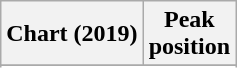<table class="wikitable sortable plainrowheaders" style="text-align:center">
<tr>
<th scope="col">Chart (2019)</th>
<th scope="col">Peak<br>position</th>
</tr>
<tr>
</tr>
<tr>
</tr>
<tr>
</tr>
<tr>
</tr>
</table>
